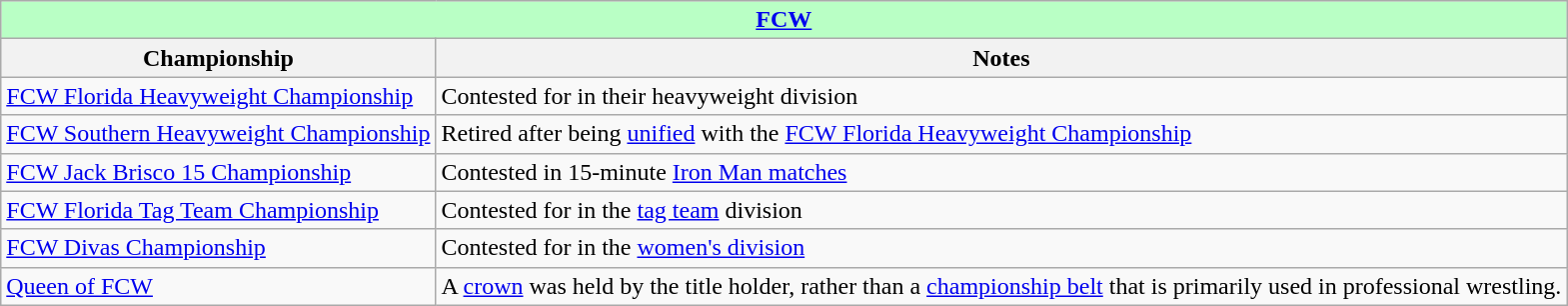<table class="wikitable">
<tr>
<th colspan="6" style="background:#B9FFC5"><a href='#'>FCW</a></th>
</tr>
<tr>
<th>Championship</th>
<th>Notes</th>
</tr>
<tr>
<td><a href='#'>FCW Florida Heavyweight Championship</a></td>
<td>Contested for in their heavyweight division</td>
</tr>
<tr>
<td><a href='#'>FCW Southern Heavyweight Championship</a></td>
<td>Retired after being <a href='#'>unified</a> with the <a href='#'>FCW Florida Heavyweight Championship</a></td>
</tr>
<tr>
<td><a href='#'>FCW Jack Brisco 15 Championship</a></td>
<td>Contested in 15-minute <a href='#'>Iron Man matches</a></td>
</tr>
<tr>
<td><a href='#'>FCW Florida Tag Team Championship</a></td>
<td>Contested for in the <a href='#'>tag team</a> division</td>
</tr>
<tr>
<td><a href='#'>FCW Divas Championship</a></td>
<td>Contested for in the <a href='#'>women's division</a></td>
</tr>
<tr>
<td><a href='#'>Queen of FCW</a></td>
<td>A <a href='#'>crown</a> was held by the title holder, rather than a <a href='#'>championship belt</a> that is primarily used in professional wrestling.</td>
</tr>
</table>
